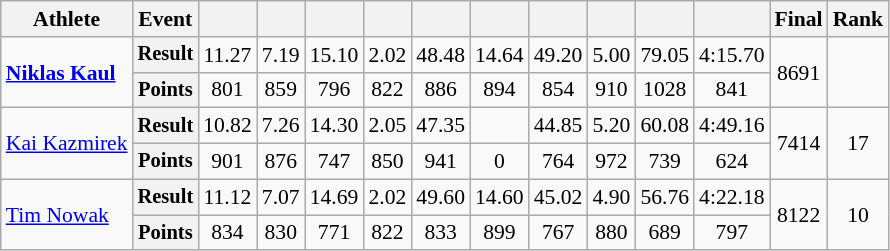<table class=wikitable style=font-size:90%>
<tr>
<th>Athlete</th>
<th>Event</th>
<th></th>
<th></th>
<th></th>
<th></th>
<th></th>
<th></th>
<th></th>
<th></th>
<th></th>
<th></th>
<th>Final</th>
<th>Rank</th>
</tr>
<tr align=center>
<td rowspan=2 style=text-align:left><strong><a href='#'>Niklas Kaul</a></strong></td>
<th style=font-size:95%>Result</th>
<td>11.27</td>
<td>7.19</td>
<td>15.10</td>
<td>2.02</td>
<td>48.48 </td>
<td>14.64</td>
<td>49.20 </td>
<td>5.00 </td>
<td>79.05 </td>
<td>4:15.70 </td>
<td rowspan=2>8691 </td>
<td rowspan=2></td>
</tr>
<tr align=center>
<th style=font-size:95%>Points</th>
<td>801</td>
<td>859</td>
<td>796</td>
<td>822</td>
<td>886</td>
<td>894</td>
<td>854</td>
<td>910</td>
<td>1028</td>
<td>841</td>
</tr>
<tr align=center>
<td rowspan=2 style=text-align:left><a href='#'>Kai Kazmirek</a></td>
<th style=font-size:95%>Result</th>
<td>10.82 </td>
<td>7.26</td>
<td>14.30</td>
<td>2.05 </td>
<td>47.35</td>
<td></td>
<td>44.85 </td>
<td>5.20 </td>
<td>60.08 </td>
<td>4:49.16</td>
<td rowspan=2>7414</td>
<td rowspan=2>17</td>
</tr>
<tr align=center>
<th style=font-size:95%>Points</th>
<td>901</td>
<td>876</td>
<td>747</td>
<td>850</td>
<td>941</td>
<td>0</td>
<td>764</td>
<td>972</td>
<td>739</td>
<td>624</td>
</tr>
<tr align=center>
<td rowspan=2 style=text-align:left><a href='#'>Tim Nowak</a></td>
<th style=font-size:95%>Result</th>
<td>11.12 </td>
<td>7.07</td>
<td>14.69</td>
<td>2.02 </td>
<td>49.60 </td>
<td>14.60 </td>
<td>45.02</td>
<td>4.90</td>
<td>56.76</td>
<td>4:22.18</td>
<td rowspan=2>8122</td>
<td rowspan=2>10</td>
</tr>
<tr align=center>
<th style=font-size:95%>Points</th>
<td>834</td>
<td>830</td>
<td>771</td>
<td>822</td>
<td>833</td>
<td>899</td>
<td>767</td>
<td>880</td>
<td>689</td>
<td>797</td>
</tr>
</table>
